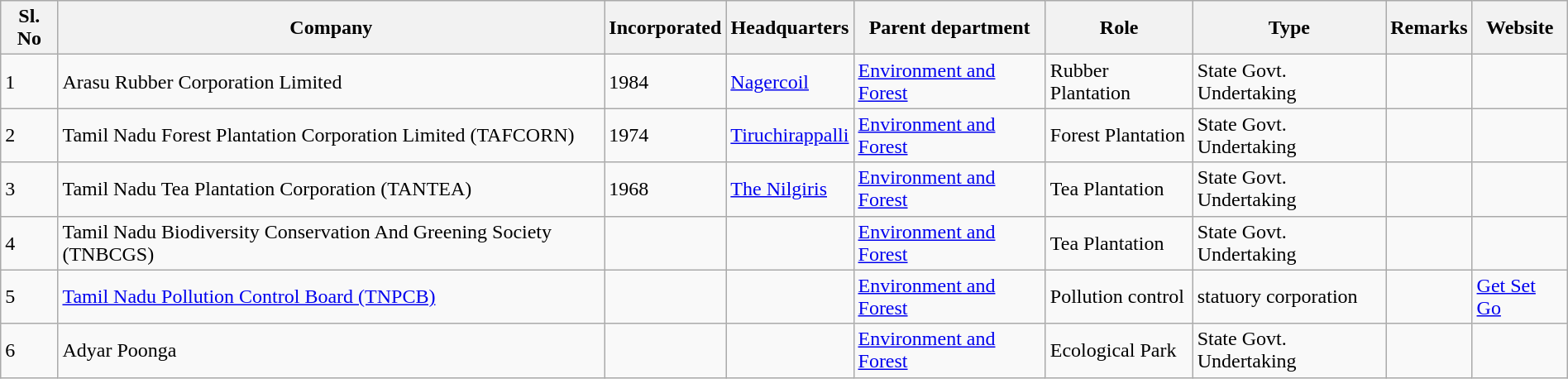<table class="sortable wikitable" style="margin: 1em auto 1em auto;">
<tr>
<th>Sl. No</th>
<th>Company</th>
<th>Incorporated</th>
<th>Headquarters</th>
<th>Parent department</th>
<th>Role</th>
<th>Type</th>
<th>Remarks</th>
<th>Website</th>
</tr>
<tr>
<td>1</td>
<td>Arasu Rubber Corporation Limited</td>
<td>1984</td>
<td><a href='#'>Nagercoil</a></td>
<td><a href='#'>Environment and Forest</a></td>
<td>Rubber Plantation</td>
<td>State Govt. Undertaking</td>
<td></td>
<td></td>
</tr>
<tr>
<td>2</td>
<td>Tamil Nadu Forest Plantation Corporation Limited (TAFCORN)</td>
<td>1974</td>
<td><a href='#'>Tiruchirappalli</a></td>
<td><a href='#'>Environment and Forest</a></td>
<td>Forest Plantation</td>
<td>State Govt. Undertaking</td>
<td></td>
<td></td>
</tr>
<tr>
<td>3</td>
<td>Tamil Nadu Tea Plantation Corporation (TANTEA)</td>
<td>1968</td>
<td><a href='#'>The Nilgiris</a></td>
<td><a href='#'>Environment and Forest</a></td>
<td>Tea Plantation</td>
<td>State Govt. Undertaking</td>
<td></td>
<td></td>
</tr>
<tr>
<td>4</td>
<td>Tamil Nadu Biodiversity Conservation And Greening Society (TNBCGS)</td>
<td></td>
<td></td>
<td><a href='#'>Environment and Forest</a></td>
<td>Tea Plantation</td>
<td>State Govt. Undertaking</td>
<td></td>
<td></td>
</tr>
<tr>
<td>5</td>
<td><a href='#'>Tamil Nadu Pollution Control Board (TNPCB)</a></td>
<td></td>
<td></td>
<td><a href='#'>Environment and Forest</a></td>
<td>Pollution control</td>
<td>statuory corporation</td>
<td></td>
<td><a href='#'>Get Set Go</a></td>
</tr>
<tr>
<td>6</td>
<td>Adyar Poonga</td>
<td></td>
<td></td>
<td><a href='#'>Environment and Forest</a></td>
<td>Ecological Park</td>
<td>State Govt. Undertaking</td>
<td></td>
<td></td>
</tr>
</table>
